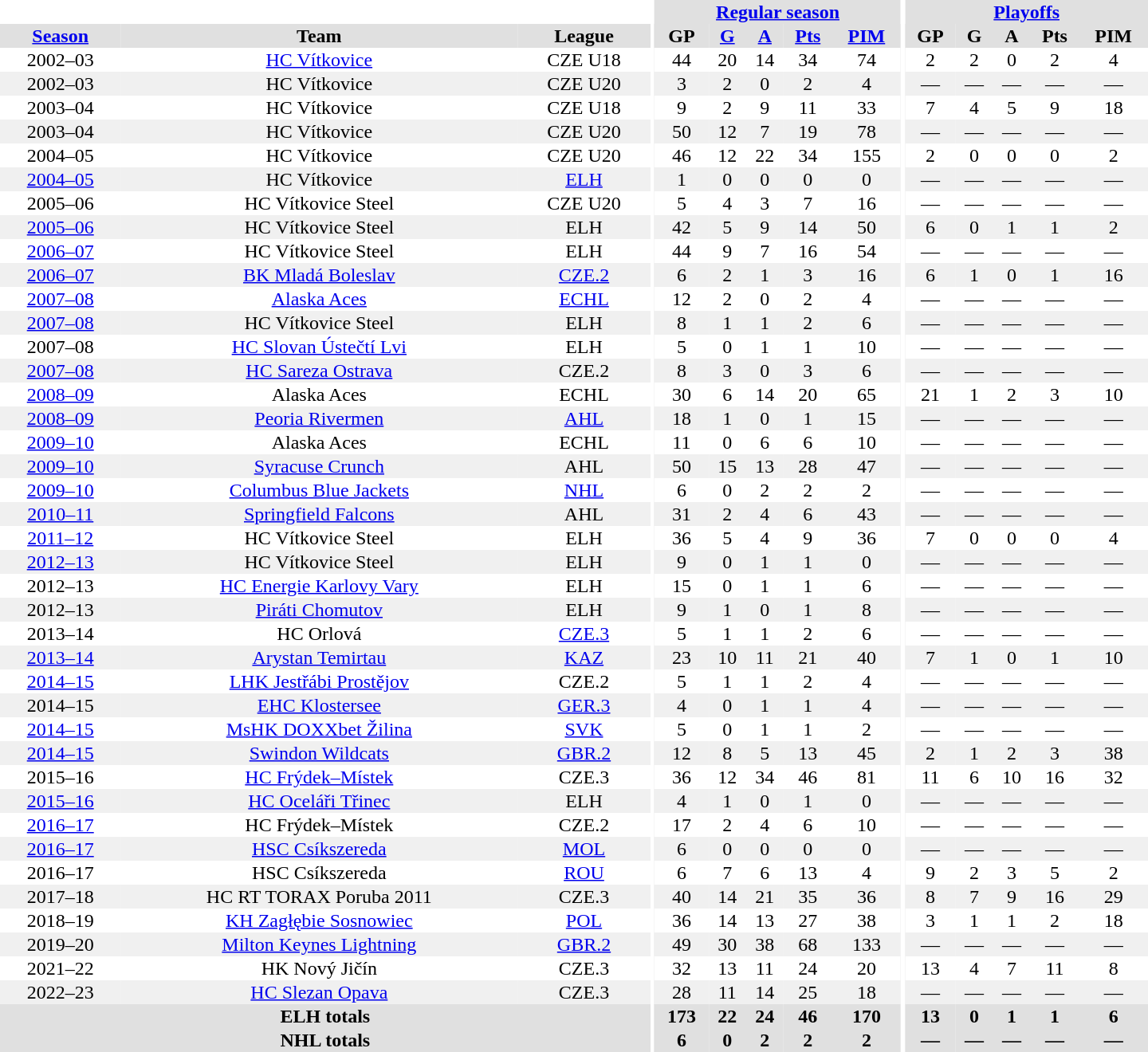<table border="0" cellpadding="1" cellspacing="0" style="text-align:center; width:60em">
<tr bgcolor="#e0e0e0">
<th colspan="3" bgcolor="#ffffff"></th>
<th rowspan="99" bgcolor="#ffffff"></th>
<th colspan="5"><a href='#'>Regular season</a></th>
<th rowspan="99" bgcolor="#ffffff"></th>
<th colspan="5"><a href='#'>Playoffs</a></th>
</tr>
<tr bgcolor="#e0e0e0">
<th><a href='#'>Season</a></th>
<th>Team</th>
<th>League</th>
<th>GP</th>
<th><a href='#'>G</a></th>
<th><a href='#'>A</a></th>
<th><a href='#'>Pts</a></th>
<th><a href='#'>PIM</a></th>
<th>GP</th>
<th>G</th>
<th>A</th>
<th>Pts</th>
<th>PIM</th>
</tr>
<tr>
<td>2002–03</td>
<td><a href='#'>HC Vítkovice</a></td>
<td>CZE U18</td>
<td>44</td>
<td>20</td>
<td>14</td>
<td>34</td>
<td>74</td>
<td>2</td>
<td>2</td>
<td>0</td>
<td>2</td>
<td>4</td>
</tr>
<tr bgcolor="#f0f0f0">
<td>2002–03</td>
<td>HC Vítkovice</td>
<td>CZE U20</td>
<td>3</td>
<td>2</td>
<td>0</td>
<td>2</td>
<td>4</td>
<td>—</td>
<td>—</td>
<td>—</td>
<td>—</td>
<td>—</td>
</tr>
<tr>
<td>2003–04</td>
<td>HC Vítkovice</td>
<td>CZE U18</td>
<td>9</td>
<td>2</td>
<td>9</td>
<td>11</td>
<td>33</td>
<td>7</td>
<td>4</td>
<td>5</td>
<td>9</td>
<td>18</td>
</tr>
<tr bgcolor="#f0f0f0">
<td>2003–04</td>
<td>HC Vítkovice</td>
<td>CZE U20</td>
<td>50</td>
<td>12</td>
<td>7</td>
<td>19</td>
<td>78</td>
<td>—</td>
<td>—</td>
<td>—</td>
<td>—</td>
<td>—</td>
</tr>
<tr>
<td>2004–05</td>
<td>HC Vítkovice</td>
<td>CZE U20</td>
<td>46</td>
<td>12</td>
<td>22</td>
<td>34</td>
<td>155</td>
<td>2</td>
<td>0</td>
<td>0</td>
<td>0</td>
<td>2</td>
</tr>
<tr bgcolor="#f0f0f0">
<td><a href='#'>2004–05</a></td>
<td>HC Vítkovice</td>
<td><a href='#'>ELH</a></td>
<td>1</td>
<td>0</td>
<td>0</td>
<td>0</td>
<td>0</td>
<td>—</td>
<td>—</td>
<td>—</td>
<td>—</td>
<td>—</td>
</tr>
<tr>
<td>2005–06</td>
<td>HC Vítkovice Steel</td>
<td>CZE U20</td>
<td>5</td>
<td>4</td>
<td>3</td>
<td>7</td>
<td>16</td>
<td>—</td>
<td>—</td>
<td>—</td>
<td>—</td>
<td>—</td>
</tr>
<tr bgcolor="#f0f0f0">
<td><a href='#'>2005–06</a></td>
<td>HC Vítkovice Steel</td>
<td>ELH</td>
<td>42</td>
<td>5</td>
<td>9</td>
<td>14</td>
<td>50</td>
<td>6</td>
<td>0</td>
<td>1</td>
<td>1</td>
<td>2</td>
</tr>
<tr>
<td><a href='#'>2006–07</a></td>
<td>HC Vítkovice Steel</td>
<td>ELH</td>
<td>44</td>
<td>9</td>
<td>7</td>
<td>16</td>
<td>54</td>
<td>—</td>
<td>—</td>
<td>—</td>
<td>—</td>
<td>—</td>
</tr>
<tr bgcolor="#f0f0f0">
<td><a href='#'>2006–07</a></td>
<td><a href='#'>BK Mladá Boleslav</a></td>
<td><a href='#'>CZE.2</a></td>
<td>6</td>
<td>2</td>
<td>1</td>
<td>3</td>
<td>16</td>
<td>6</td>
<td>1</td>
<td>0</td>
<td>1</td>
<td>16</td>
</tr>
<tr>
<td><a href='#'>2007–08</a></td>
<td><a href='#'>Alaska Aces</a></td>
<td><a href='#'>ECHL</a></td>
<td>12</td>
<td>2</td>
<td>0</td>
<td>2</td>
<td>4</td>
<td>—</td>
<td>—</td>
<td>—</td>
<td>—</td>
<td>—</td>
</tr>
<tr bgcolor="#f0f0f0">
<td><a href='#'>2007–08</a></td>
<td>HC Vítkovice Steel</td>
<td>ELH</td>
<td>8</td>
<td>1</td>
<td>1</td>
<td>2</td>
<td>6</td>
<td>—</td>
<td>—</td>
<td>—</td>
<td>—</td>
<td>—</td>
</tr>
<tr>
<td>2007–08</td>
<td><a href='#'>HC Slovan Ústečtí Lvi</a></td>
<td>ELH</td>
<td>5</td>
<td>0</td>
<td>1</td>
<td>1</td>
<td>10</td>
<td>—</td>
<td>—</td>
<td>—</td>
<td>—</td>
<td>—</td>
</tr>
<tr bgcolor="#f0f0f0">
<td><a href='#'>2007–08</a></td>
<td><a href='#'>HC Sareza Ostrava</a></td>
<td>CZE.2</td>
<td>8</td>
<td>3</td>
<td>0</td>
<td>3</td>
<td>6</td>
<td>—</td>
<td>—</td>
<td>—</td>
<td>—</td>
<td>—</td>
</tr>
<tr>
<td><a href='#'>2008–09</a></td>
<td>Alaska Aces</td>
<td>ECHL</td>
<td>30</td>
<td>6</td>
<td>14</td>
<td>20</td>
<td>65</td>
<td>21</td>
<td>1</td>
<td>2</td>
<td>3</td>
<td>10</td>
</tr>
<tr bgcolor="#f0f0f0">
<td><a href='#'>2008–09</a></td>
<td><a href='#'>Peoria Rivermen</a></td>
<td><a href='#'>AHL</a></td>
<td>18</td>
<td>1</td>
<td>0</td>
<td>1</td>
<td>15</td>
<td>—</td>
<td>—</td>
<td>—</td>
<td>—</td>
<td>—</td>
</tr>
<tr>
<td><a href='#'>2009–10</a></td>
<td>Alaska Aces</td>
<td>ECHL</td>
<td>11</td>
<td>0</td>
<td>6</td>
<td>6</td>
<td>10</td>
<td>—</td>
<td>—</td>
<td>—</td>
<td>—</td>
<td>—</td>
</tr>
<tr bgcolor="#f0f0f0">
<td><a href='#'>2009–10</a></td>
<td><a href='#'>Syracuse Crunch</a></td>
<td>AHL</td>
<td>50</td>
<td>15</td>
<td>13</td>
<td>28</td>
<td>47</td>
<td>—</td>
<td>—</td>
<td>—</td>
<td>—</td>
<td>—</td>
</tr>
<tr>
<td><a href='#'>2009–10</a></td>
<td><a href='#'>Columbus Blue Jackets</a></td>
<td><a href='#'>NHL</a></td>
<td>6</td>
<td>0</td>
<td>2</td>
<td>2</td>
<td>2</td>
<td>—</td>
<td>—</td>
<td>—</td>
<td>—</td>
<td>—</td>
</tr>
<tr bgcolor="#f0f0f0">
<td><a href='#'>2010–11</a></td>
<td><a href='#'>Springfield Falcons</a></td>
<td>AHL</td>
<td>31</td>
<td>2</td>
<td>4</td>
<td>6</td>
<td>43</td>
<td>—</td>
<td>—</td>
<td>—</td>
<td>—</td>
<td>—</td>
</tr>
<tr>
<td><a href='#'>2011–12</a></td>
<td>HC Vítkovice Steel</td>
<td>ELH</td>
<td>36</td>
<td>5</td>
<td>4</td>
<td>9</td>
<td>36</td>
<td>7</td>
<td>0</td>
<td>0</td>
<td>0</td>
<td>4</td>
</tr>
<tr bgcolor="#f0f0f0">
<td><a href='#'>2012–13</a></td>
<td>HC Vítkovice Steel</td>
<td>ELH</td>
<td>9</td>
<td>0</td>
<td>1</td>
<td>1</td>
<td>0</td>
<td>—</td>
<td>—</td>
<td>—</td>
<td>—</td>
<td>—</td>
</tr>
<tr>
<td>2012–13</td>
<td><a href='#'>HC Energie Karlovy Vary</a></td>
<td>ELH</td>
<td>15</td>
<td>0</td>
<td>1</td>
<td>1</td>
<td>6</td>
<td>—</td>
<td>—</td>
<td>—</td>
<td>—</td>
<td>—</td>
</tr>
<tr bgcolor="#f0f0f0">
<td>2012–13</td>
<td><a href='#'>Piráti Chomutov</a></td>
<td>ELH</td>
<td>9</td>
<td>1</td>
<td>0</td>
<td>1</td>
<td>8</td>
<td>—</td>
<td>—</td>
<td>—</td>
<td>—</td>
<td>—</td>
</tr>
<tr>
<td>2013–14</td>
<td>HC Orlová</td>
<td><a href='#'>CZE.3</a></td>
<td>5</td>
<td>1</td>
<td>1</td>
<td>2</td>
<td>6</td>
<td>—</td>
<td>—</td>
<td>—</td>
<td>—</td>
<td>—</td>
</tr>
<tr bgcolor="#f0f0f0">
<td><a href='#'>2013–14</a></td>
<td><a href='#'>Arystan Temirtau</a></td>
<td><a href='#'>KAZ</a></td>
<td>23</td>
<td>10</td>
<td>11</td>
<td>21</td>
<td>40</td>
<td>7</td>
<td>1</td>
<td>0</td>
<td>1</td>
<td>10</td>
</tr>
<tr>
<td><a href='#'>2014–15</a></td>
<td><a href='#'>LHK Jestřábi Prostějov</a></td>
<td>CZE.2</td>
<td>5</td>
<td>1</td>
<td>1</td>
<td>2</td>
<td>4</td>
<td>—</td>
<td>—</td>
<td>—</td>
<td>—</td>
<td>—</td>
</tr>
<tr bgcolor="#f0f0f0">
<td>2014–15</td>
<td><a href='#'>EHC Klostersee</a></td>
<td><a href='#'>GER.3</a></td>
<td>4</td>
<td>0</td>
<td>1</td>
<td>1</td>
<td>4</td>
<td>—</td>
<td>—</td>
<td>—</td>
<td>—</td>
<td>—</td>
</tr>
<tr>
<td><a href='#'>2014–15</a></td>
<td><a href='#'>MsHK DOXXbet Žilina</a></td>
<td><a href='#'>SVK</a></td>
<td>5</td>
<td>0</td>
<td>1</td>
<td>1</td>
<td>2</td>
<td>—</td>
<td>—</td>
<td>—</td>
<td>—</td>
<td>—</td>
</tr>
<tr bgcolor="#f0f0f0">
<td><a href='#'>2014–15</a></td>
<td><a href='#'>Swindon Wildcats</a></td>
<td><a href='#'>GBR.2</a></td>
<td>12</td>
<td>8</td>
<td>5</td>
<td>13</td>
<td>45</td>
<td>2</td>
<td>1</td>
<td>2</td>
<td>3</td>
<td>38</td>
</tr>
<tr>
<td>2015–16</td>
<td><a href='#'>HC Frýdek–Místek</a></td>
<td>CZE.3</td>
<td>36</td>
<td>12</td>
<td>34</td>
<td>46</td>
<td>81</td>
<td>11</td>
<td>6</td>
<td>10</td>
<td>16</td>
<td>32</td>
</tr>
<tr bgcolor="#f0f0f0">
<td><a href='#'>2015–16</a></td>
<td><a href='#'>HC Oceláři Třinec</a></td>
<td>ELH</td>
<td>4</td>
<td>1</td>
<td>0</td>
<td>1</td>
<td>0</td>
<td>—</td>
<td>—</td>
<td>—</td>
<td>—</td>
<td>—</td>
</tr>
<tr>
<td><a href='#'>2016–17</a></td>
<td>HC Frýdek–Místek</td>
<td>CZE.2</td>
<td>17</td>
<td>2</td>
<td>4</td>
<td>6</td>
<td>10</td>
<td>—</td>
<td>—</td>
<td>—</td>
<td>—</td>
<td>—</td>
</tr>
<tr bgcolor="#f0f0f0">
<td><a href='#'>2016–17</a></td>
<td><a href='#'>HSC Csíkszereda</a></td>
<td><a href='#'>MOL</a></td>
<td>6</td>
<td>0</td>
<td>0</td>
<td>0</td>
<td>0</td>
<td>—</td>
<td>—</td>
<td>—</td>
<td>—</td>
<td>—</td>
</tr>
<tr>
<td>2016–17</td>
<td>HSC Csíkszereda</td>
<td><a href='#'>ROU</a></td>
<td>6</td>
<td>7</td>
<td>6</td>
<td>13</td>
<td>4</td>
<td>9</td>
<td>2</td>
<td>3</td>
<td>5</td>
<td>2</td>
</tr>
<tr bgcolor="#f0f0f0">
<td>2017–18</td>
<td>HC RT TORAX Poruba 2011</td>
<td>CZE.3</td>
<td>40</td>
<td>14</td>
<td>21</td>
<td>35</td>
<td>36</td>
<td>8</td>
<td>7</td>
<td>9</td>
<td>16</td>
<td>29</td>
</tr>
<tr>
<td>2018–19</td>
<td><a href='#'>KH Zagłębie Sosnowiec</a></td>
<td><a href='#'>POL</a></td>
<td>36</td>
<td>14</td>
<td>13</td>
<td>27</td>
<td>38</td>
<td>3</td>
<td>1</td>
<td>1</td>
<td>2</td>
<td>18</td>
</tr>
<tr bgcolor="#f0f0f0">
<td>2019–20</td>
<td><a href='#'>Milton Keynes Lightning</a></td>
<td><a href='#'>GBR.2</a></td>
<td>49</td>
<td>30</td>
<td>38</td>
<td>68</td>
<td>133</td>
<td>—</td>
<td>—</td>
<td>—</td>
<td>—</td>
<td>—</td>
</tr>
<tr>
<td>2021–22</td>
<td>HK Nový Jičín</td>
<td>CZE.3</td>
<td>32</td>
<td>13</td>
<td>11</td>
<td>24</td>
<td>20</td>
<td>13</td>
<td>4</td>
<td>7</td>
<td>11</td>
<td>8</td>
</tr>
<tr bgcolor="#f0f0f0">
<td>2022–23</td>
<td><a href='#'>HC Slezan Opava</a></td>
<td>CZE.3</td>
<td>28</td>
<td>11</td>
<td>14</td>
<td>25</td>
<td>18</td>
<td>—</td>
<td>—</td>
<td>—</td>
<td>—</td>
<td>—</td>
</tr>
<tr bgcolor="#e0e0e0">
<th colspan="3">ELH totals</th>
<th>173</th>
<th>22</th>
<th>24</th>
<th>46</th>
<th>170</th>
<th>13</th>
<th>0</th>
<th>1</th>
<th>1</th>
<th>6</th>
</tr>
<tr bgcolor="#e0e0e0">
<th colspan="3">NHL totals</th>
<th>6</th>
<th>0</th>
<th>2</th>
<th>2</th>
<th>2</th>
<th>—</th>
<th>—</th>
<th>—</th>
<th>—</th>
<th>—</th>
</tr>
</table>
